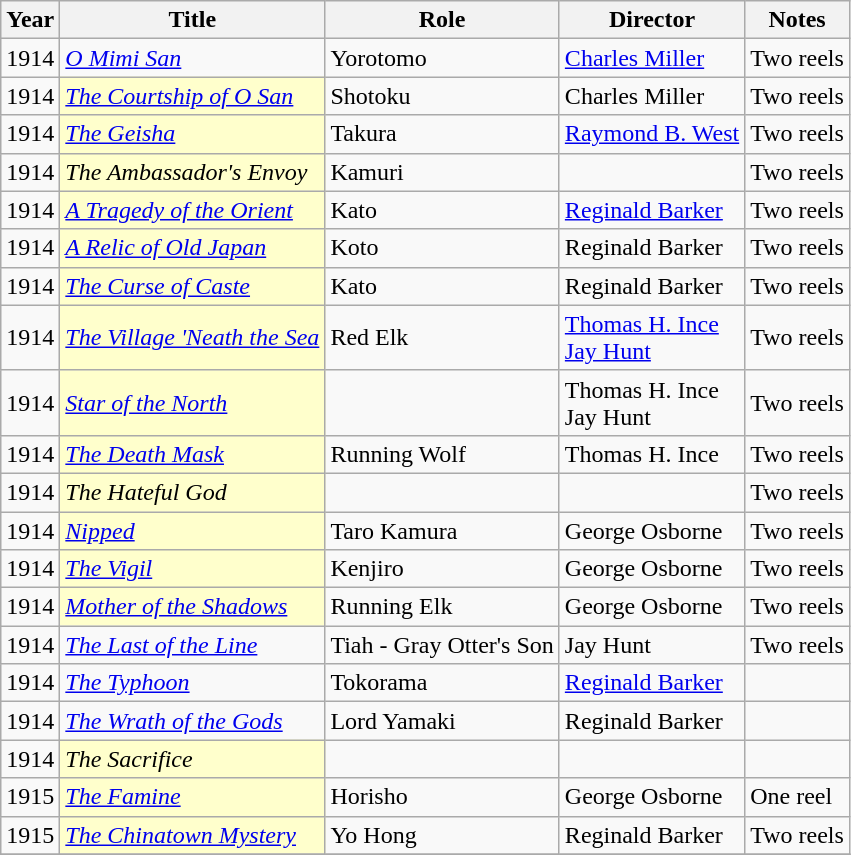<table class="wikitable plainrowheaders sortable">
<tr>
<th scope="col">Year</th>
<th scope="col">Title</th>
<th scope="col">Role</th>
<th scope="col">Director</th>
<th scope="col">Notes</th>
</tr>
<tr>
<td>1914</td>
<td><em><a href='#'>O Mimi San</a></em></td>
<td>Yorotomo</td>
<td><a href='#'>Charles Miller</a></td>
<td>Two reels</td>
</tr>
<tr>
<td>1914</td>
<td style="background:#ffc;"><em><a href='#'>The Courtship of O San</a></em> </td>
<td>Shotoku</td>
<td>Charles Miller</td>
<td>Two reels</td>
</tr>
<tr>
<td>1914</td>
<td style="background:#ffc;"><em><a href='#'>The Geisha</a></em> </td>
<td>Takura</td>
<td><a href='#'>Raymond B. West</a></td>
<td>Two reels</td>
</tr>
<tr>
<td>1914</td>
<td style="background:#ffc;"><em>The Ambassador's Envoy</em> </td>
<td>Kamuri</td>
<td></td>
<td>Two reels</td>
</tr>
<tr>
<td>1914</td>
<td style="background:#ffc;"><em><a href='#'>A Tragedy of the Orient</a></em> </td>
<td>Kato</td>
<td><a href='#'>Reginald Barker</a></td>
<td>Two reels</td>
</tr>
<tr>
<td>1914</td>
<td style="background:#ffc;"><em><a href='#'>A Relic of Old Japan</a></em> </td>
<td>Koto</td>
<td>Reginald Barker</td>
<td>Two reels</td>
</tr>
<tr>
<td>1914</td>
<td style="background:#ffc;"><em><a href='#'>The Curse of Caste</a></em> </td>
<td>Kato</td>
<td>Reginald Barker</td>
<td>Two reels <br></td>
</tr>
<tr>
<td>1914</td>
<td style="background:#ffc;"><em><a href='#'>The Village 'Neath the Sea</a></em> </td>
<td>Red Elk</td>
<td><a href='#'>Thomas H. Ince</a> <br> <a href='#'> Jay Hunt</a></td>
<td>Two reels <br></td>
</tr>
<tr>
<td>1914</td>
<td style="background:#ffc;"><em><a href='#'>Star of the North</a></em> </td>
<td></td>
<td>Thomas H. Ince <br> Jay Hunt</td>
<td>Two reels <br></td>
</tr>
<tr>
<td>1914</td>
<td style="background:#ffc;"><em><a href='#'>The Death Mask</a></em> </td>
<td>Running Wolf</td>
<td>Thomas H. Ince</td>
<td>Two reels <br></td>
</tr>
<tr>
<td>1914</td>
<td style="background:#ffc;"><em>The Hateful God</em> </td>
<td></td>
<td></td>
<td>Two reels <br></td>
</tr>
<tr>
<td>1914</td>
<td style="background:#ffc;"><em><a href='#'>Nipped</a></em> </td>
<td>Taro Kamura</td>
<td>George Osborne</td>
<td>Two reels <br></td>
</tr>
<tr>
<td>1914</td>
<td style="background:#ffc;"><em><a href='#'>The Vigil</a></em> </td>
<td>Kenjiro</td>
<td>George Osborne</td>
<td>Two reels <br></td>
</tr>
<tr>
<td>1914</td>
<td style="background:#ffc;"><em><a href='#'>Mother of the Shadows</a></em> </td>
<td>Running Elk</td>
<td>George Osborne</td>
<td>Two reels <br></td>
</tr>
<tr>
<td>1914</td>
<td><em><a href='#'>The Last of the Line</a></em></td>
<td>Tiah - Gray Otter's Son</td>
<td>Jay Hunt</td>
<td>Two reels</td>
</tr>
<tr>
<td>1914</td>
<td><em><a href='#'>The Typhoon</a></em></td>
<td>Tokorama</td>
<td><a href='#'>Reginald Barker</a></td>
<td></td>
</tr>
<tr>
<td>1914</td>
<td><em><a href='#'>The Wrath of the Gods</a></em></td>
<td>Lord Yamaki</td>
<td>Reginald Barker</td>
<td></td>
</tr>
<tr>
<td>1914</td>
<td style="background:#ffc;"><em>The Sacrifice</em> </td>
<td></td>
<td></td>
<td></td>
</tr>
<tr>
<td>1915</td>
<td style="background:#ffc;"><em><a href='#'>The Famine</a></em> </td>
<td>Horisho</td>
<td>George Osborne</td>
<td>One reel</td>
</tr>
<tr>
<td>1915</td>
<td style="background:#ffc;"><em><a href='#'>The Chinatown Mystery</a></em> </td>
<td>Yo Hong</td>
<td>Reginald Barker</td>
<td>Two reels</td>
</tr>
<tr>
</tr>
</table>
